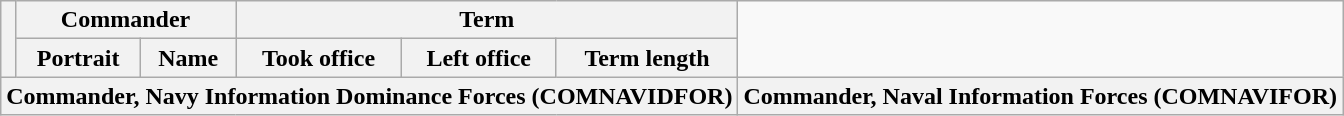<table class="wikitable sortable">
<tr>
<th rowspan=2></th>
<th colspan=2>Commander</th>
<th colspan=3>Term</th>
</tr>
<tr>
<th>Portrait</th>
<th>Name</th>
<th>Took office</th>
<th>Left office</th>
<th>Term length</th>
</tr>
<tr>
<th colspan=6>Commander, Navy Information Dominance Forces (COMNAVIDFOR)<br>
</th>
<th colspan=6>Commander, Naval Information Forces (COMNAVIFOR)<br>


</th>
</tr>
</table>
